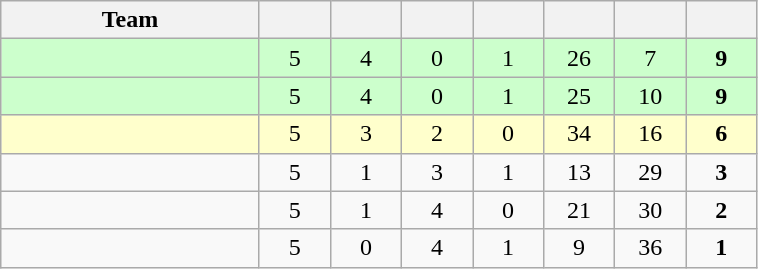<table class="wikitable" style="text-align:center;">
<tr>
<th width=165>Team</th>
<th width=40></th>
<th width=40></th>
<th width=40></th>
<th width=40></th>
<th width=40></th>
<th width=40></th>
<th width=40></th>
</tr>
<tr style="background:#ccffcc">
<td align=left></td>
<td>5</td>
<td>4</td>
<td>0</td>
<td>1</td>
<td>26</td>
<td>7</td>
<td><strong>9</strong></td>
</tr>
<tr style="background:#ccffcc">
<td align=left></td>
<td>5</td>
<td>4</td>
<td>0</td>
<td>1</td>
<td>25</td>
<td>10</td>
<td><strong>9</strong></td>
</tr>
<tr style="background:#ffffcc">
<td align=left></td>
<td>5</td>
<td>3</td>
<td>2</td>
<td>0</td>
<td>34</td>
<td>16</td>
<td><strong>6</strong></td>
</tr>
<tr>
<td align=left></td>
<td>5</td>
<td>1</td>
<td>3</td>
<td>1</td>
<td>13</td>
<td>29</td>
<td><strong>3</strong></td>
</tr>
<tr>
<td align=left></td>
<td>5</td>
<td>1</td>
<td>4</td>
<td>0</td>
<td>21</td>
<td>30</td>
<td><strong>2</strong></td>
</tr>
<tr>
<td align=left></td>
<td>5</td>
<td>0</td>
<td>4</td>
<td>1</td>
<td>9</td>
<td>36</td>
<td><strong>1</strong></td>
</tr>
</table>
